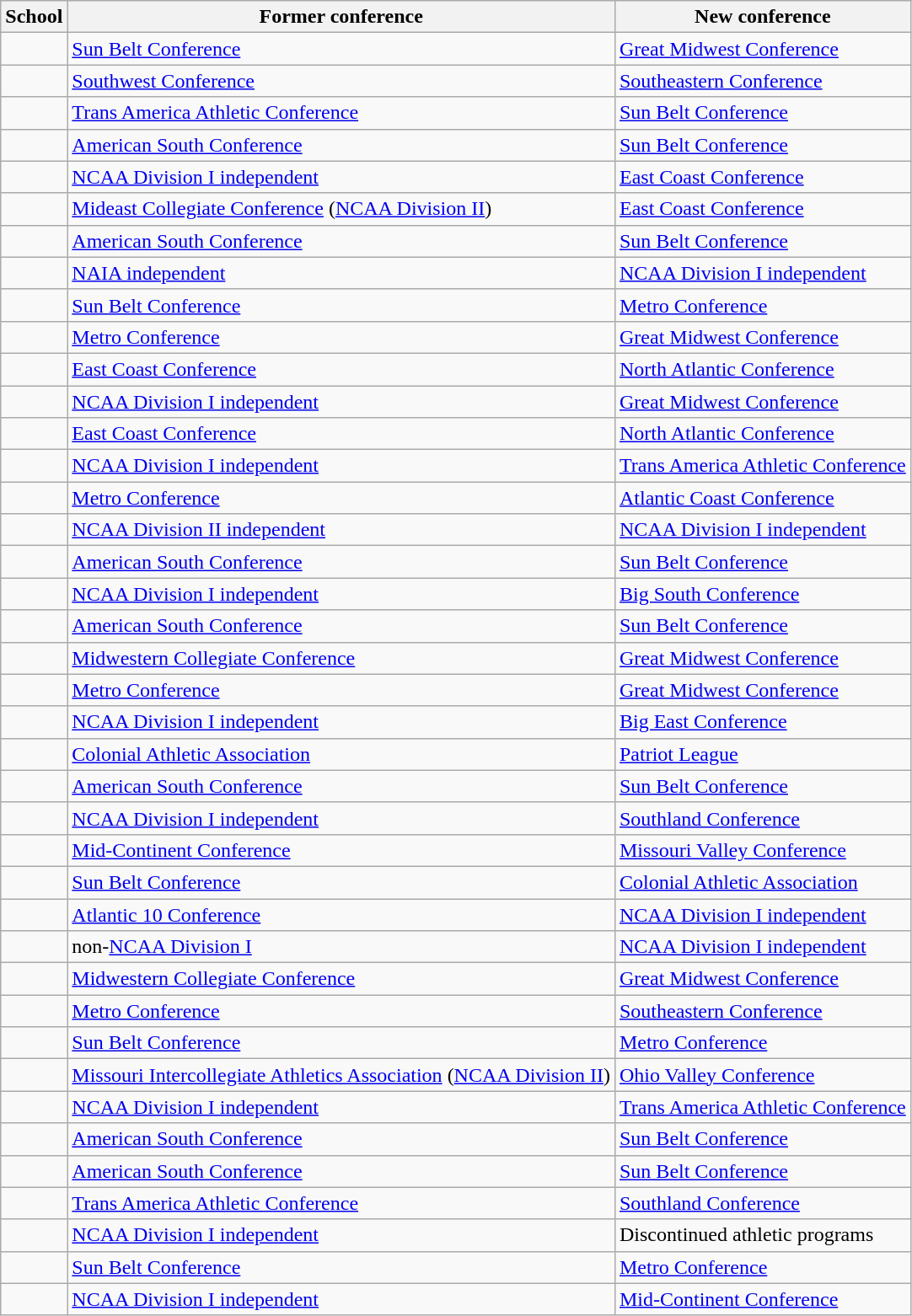<table class="wikitable sortable">
<tr>
<th>School</th>
<th>Former conference</th>
<th>New conference</th>
</tr>
<tr>
<td></td>
<td><a href='#'>Sun Belt Conference</a></td>
<td><a href='#'>Great Midwest Conference</a></td>
</tr>
<tr>
<td></td>
<td><a href='#'>Southwest Conference</a></td>
<td><a href='#'>Southeastern Conference</a></td>
</tr>
<tr>
<td></td>
<td><a href='#'>Trans America Athletic Conference</a></td>
<td><a href='#'>Sun Belt Conference</a></td>
</tr>
<tr>
<td></td>
<td><a href='#'>American South Conference</a></td>
<td><a href='#'>Sun Belt Conference</a></td>
</tr>
<tr>
<td></td>
<td><a href='#'>NCAA Division I independent</a></td>
<td><a href='#'>East Coast Conference</a></td>
</tr>
<tr>
<td></td>
<td><a href='#'>Mideast Collegiate Conference</a> (<a href='#'>NCAA Division II</a>)</td>
<td><a href='#'>East Coast Conference</a></td>
</tr>
<tr>
<td></td>
<td><a href='#'>American South Conference</a></td>
<td><a href='#'>Sun Belt Conference</a></td>
</tr>
<tr>
<td></td>
<td><a href='#'>NAIA independent</a></td>
<td><a href='#'>NCAA Division I independent</a></td>
</tr>
<tr>
<td></td>
<td><a href='#'>Sun Belt Conference</a></td>
<td><a href='#'>Metro Conference</a></td>
</tr>
<tr>
<td></td>
<td><a href='#'>Metro Conference</a></td>
<td><a href='#'>Great Midwest Conference</a></td>
</tr>
<tr>
<td></td>
<td><a href='#'>East Coast Conference</a></td>
<td><a href='#'>North Atlantic Conference</a></td>
</tr>
<tr>
<td></td>
<td><a href='#'>NCAA Division I independent</a></td>
<td><a href='#'>Great Midwest Conference</a></td>
</tr>
<tr>
<td></td>
<td><a href='#'>East Coast Conference</a></td>
<td><a href='#'>North Atlantic Conference</a></td>
</tr>
<tr>
<td></td>
<td><a href='#'>NCAA Division I independent</a></td>
<td><a href='#'>Trans America Athletic Conference</a></td>
</tr>
<tr>
<td></td>
<td><a href='#'>Metro Conference</a></td>
<td><a href='#'>Atlantic Coast Conference</a></td>
</tr>
<tr>
<td></td>
<td><a href='#'>NCAA Division II independent</a></td>
<td><a href='#'>NCAA Division I independent</a></td>
</tr>
<tr>
<td></td>
<td><a href='#'>American South Conference</a></td>
<td><a href='#'>Sun Belt Conference</a></td>
</tr>
<tr>
<td></td>
<td><a href='#'>NCAA Division I independent</a></td>
<td><a href='#'>Big South Conference</a></td>
</tr>
<tr>
<td></td>
<td><a href='#'>American South Conference</a></td>
<td><a href='#'>Sun Belt Conference</a></td>
</tr>
<tr>
<td></td>
<td><a href='#'>Midwestern Collegiate Conference</a></td>
<td><a href='#'>Great Midwest Conference</a></td>
</tr>
<tr>
<td></td>
<td><a href='#'>Metro Conference</a></td>
<td><a href='#'>Great Midwest Conference</a></td>
</tr>
<tr>
<td></td>
<td><a href='#'>NCAA Division I independent</a></td>
<td><a href='#'>Big East Conference</a></td>
</tr>
<tr>
<td></td>
<td><a href='#'>Colonial Athletic Association</a></td>
<td><a href='#'>Patriot League</a></td>
</tr>
<tr>
<td></td>
<td><a href='#'>American South Conference</a></td>
<td><a href='#'>Sun Belt Conference</a></td>
</tr>
<tr>
<td></td>
<td><a href='#'>NCAA Division I independent</a></td>
<td><a href='#'>Southland Conference</a></td>
</tr>
<tr>
<td></td>
<td><a href='#'>Mid-Continent Conference</a></td>
<td><a href='#'>Missouri Valley Conference</a></td>
</tr>
<tr>
<td></td>
<td><a href='#'>Sun Belt Conference</a></td>
<td><a href='#'>Colonial Athletic Association</a></td>
</tr>
<tr>
<td></td>
<td><a href='#'>Atlantic 10 Conference</a></td>
<td><a href='#'>NCAA Division I independent</a></td>
</tr>
<tr>
<td></td>
<td>non-<a href='#'>NCAA Division I</a></td>
<td><a href='#'>NCAA Division I independent</a></td>
</tr>
<tr>
<td></td>
<td><a href='#'>Midwestern Collegiate Conference</a></td>
<td><a href='#'>Great Midwest Conference</a></td>
</tr>
<tr>
<td></td>
<td><a href='#'>Metro Conference</a></td>
<td><a href='#'>Southeastern Conference</a></td>
</tr>
<tr>
<td></td>
<td><a href='#'>Sun Belt Conference</a></td>
<td><a href='#'>Metro Conference</a></td>
</tr>
<tr>
<td></td>
<td><a href='#'>Missouri Intercollegiate Athletics Association</a> (<a href='#'>NCAA Division II</a>)</td>
<td><a href='#'>Ohio Valley Conference</a></td>
</tr>
<tr>
<td></td>
<td><a href='#'>NCAA Division I independent</a></td>
<td><a href='#'>Trans America Athletic Conference</a></td>
</tr>
<tr>
<td></td>
<td><a href='#'>American South Conference</a></td>
<td><a href='#'>Sun Belt Conference</a></td>
</tr>
<tr>
<td></td>
<td><a href='#'>American South Conference</a></td>
<td><a href='#'>Sun Belt Conference</a></td>
</tr>
<tr>
<td></td>
<td><a href='#'>Trans America Athletic Conference</a></td>
<td><a href='#'>Southland Conference</a></td>
</tr>
<tr>
<td></td>
<td><a href='#'>NCAA Division I independent</a></td>
<td>Discontinued athletic programs</td>
</tr>
<tr>
<td></td>
<td><a href='#'>Sun Belt Conference</a></td>
<td><a href='#'>Metro Conference</a></td>
</tr>
<tr>
<td></td>
<td><a href='#'>NCAA Division I independent</a></td>
<td><a href='#'>Mid-Continent Conference</a></td>
</tr>
</table>
